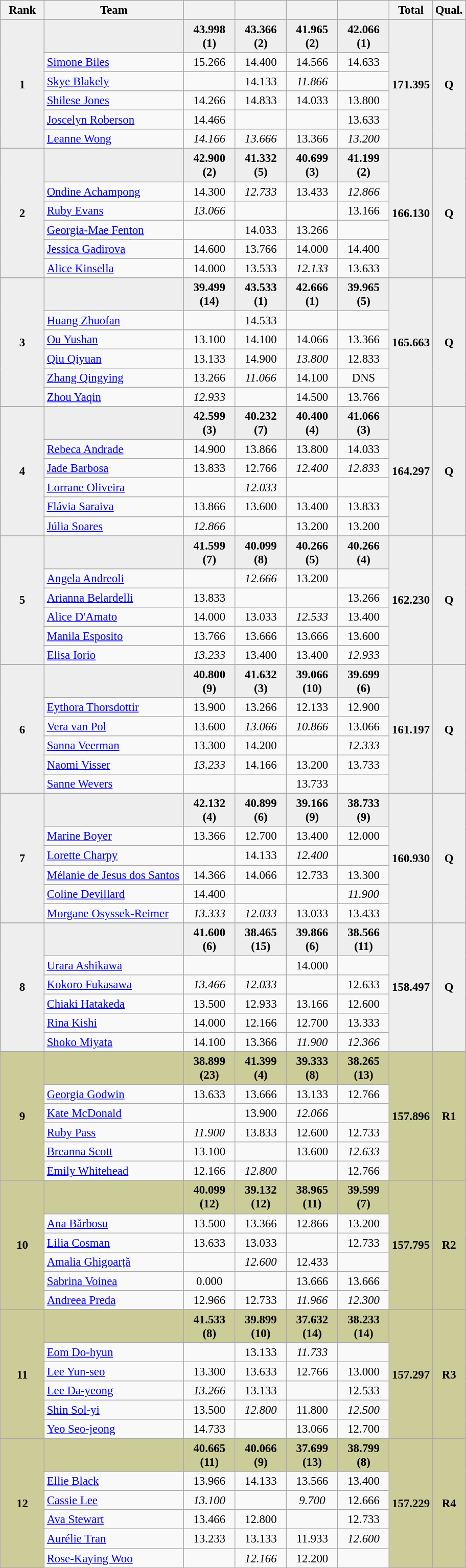<table class="wikitable sortable" style="text-align:center; font-size:95%">
<tr>
<th scope="col" style="width:50px;">Rank</th>
<th scope="col" style="width:175px;">Team</th>
<th scope="col" style="width:60px;"></th>
<th scope="col" style="width:60px;"></th>
<th scope="col" style="width:60px;"></th>
<th scope="col" style="width:60px;"></th>
<th>Total</th>
<th>Qual.</th>
</tr>
<tr style="background:#eee;">
<td rowspan="6"><strong>1</strong></td>
<td style="text-align:left;"><strong></strong></td>
<td><strong>43.998 (1)</strong></td>
<td><strong>43.366 (2)</strong></td>
<td><strong>41.965 (2)</strong></td>
<td><strong>42.066 (1)</strong></td>
<td rowspan="6"><strong>171.395</strong></td>
<td rowspan="6"><strong>Q</strong></td>
</tr>
<tr>
<td style="text-align:left;"><a href='#'>Simone Biles</a></td>
<td>15.266</td>
<td>14.400</td>
<td>14.566</td>
<td>14.633</td>
</tr>
<tr>
<td style="text-align:left;"><a href='#'>Skye Blakely</a></td>
<td></td>
<td>14.133</td>
<td><em>11.866</em></td>
<td></td>
</tr>
<tr>
<td style="text-align:left;"><a href='#'>Shilese Jones</a></td>
<td>14.266</td>
<td>14.833</td>
<td>14.033</td>
<td>13.800</td>
</tr>
<tr>
<td style="text-align:left;"><a href='#'>Joscelyn Roberson</a></td>
<td>14.466</td>
<td></td>
<td></td>
<td>13.633</td>
</tr>
<tr>
<td style="text-align:left;"><a href='#'>Leanne Wong</a></td>
<td><em>14.166</em></td>
<td><em>13.666</em></td>
<td>13.366</td>
<td><em>13.200</em></td>
</tr>
<tr style="background:#eee;">
<td rowspan="6"><strong>2</strong></td>
<td style="text-align:left;"><strong></strong></td>
<td><strong>42.900 (2)</strong></td>
<td><strong>41.332 (5)</strong></td>
<td><strong>40.699 (3)</strong></td>
<td><strong>41.199 (2)</strong></td>
<td rowspan="6"><strong>166.130</strong></td>
<td rowspan="6"><strong>Q</strong></td>
</tr>
<tr>
<td style="text-align:left;"><a href='#'>Ondine Achampong</a></td>
<td>14.300</td>
<td><em>12.733</em></td>
<td>13.433</td>
<td><em>12.866</em></td>
</tr>
<tr>
<td style="text-align:left;"><a href='#'>Ruby Evans</a></td>
<td><em>13.066</em></td>
<td></td>
<td></td>
<td>13.166</td>
</tr>
<tr>
<td style="text-align:left;"><a href='#'>Georgia-Mae Fenton</a></td>
<td></td>
<td>14.033</td>
<td>13.266</td>
<td></td>
</tr>
<tr>
<td style="text-align:left;"><a href='#'>Jessica Gadirova</a></td>
<td>14.600</td>
<td>13.766</td>
<td>14.000</td>
<td>14.400</td>
</tr>
<tr>
<td style="text-align:left;"><a href='#'>Alice Kinsella</a></td>
<td>14.000</td>
<td>13.533</td>
<td><em>12.133</em></td>
<td>13.633</td>
</tr>
<tr>
</tr>
<tr style="background:#eee;">
<td rowspan="6"><strong>3</strong></td>
<td style="text-align:left;"><strong></strong></td>
<td><strong>39.499 (14)</strong></td>
<td><strong>43.533 (1)</strong></td>
<td><strong>42.666 (1)</strong></td>
<td><strong>39.965 (5)</strong></td>
<td rowspan="6"><strong>165.663</strong></td>
<td rowspan="6"><strong>Q</strong></td>
</tr>
<tr>
<td style="text-align:left;"><a href='#'>Huang Zhuofan</a></td>
<td></td>
<td>14.533</td>
<td></td>
<td></td>
</tr>
<tr>
<td style="text-align:left;"><a href='#'>Ou Yushan</a></td>
<td>13.100</td>
<td>14.100</td>
<td>14.066</td>
<td>13.366</td>
</tr>
<tr>
<td style="text-align:left;"><a href='#'>Qiu Qiyuan</a></td>
<td>13.133</td>
<td>14.900</td>
<td><em>13.800</em></td>
<td>12.833</td>
</tr>
<tr>
<td style="text-align:left;"><a href='#'>Zhang Qingying</a></td>
<td>13.266</td>
<td><em>11.066</em></td>
<td>14.100</td>
<td>DNS</td>
</tr>
<tr>
<td style="text-align:left;"><a href='#'>Zhou Yaqin</a></td>
<td><em>12.933</em></td>
<td></td>
<td>14.500</td>
<td>13.766</td>
</tr>
<tr>
</tr>
<tr style="background:#eee;">
<td rowspan="6"><strong>4</strong></td>
<td style="text-align:left;"><strong></strong></td>
<td><strong>42.599 (3)</strong></td>
<td><strong>40.232 (7)</strong></td>
<td><strong>40.400 (4)</strong></td>
<td><strong>41.066 (3)</strong></td>
<td rowspan="6"><strong>164.297</strong></td>
<td rowspan="6"><strong>Q</strong></td>
</tr>
<tr>
<td style="text-align:left;"><a href='#'>Rebeca Andrade</a></td>
<td>14.900</td>
<td>13.866</td>
<td>13.800</td>
<td>14.033</td>
</tr>
<tr>
<td style="text-align:left;"><a href='#'>Jade Barbosa</a></td>
<td>13.833</td>
<td>12.766</td>
<td><em>12.400</em></td>
<td><em>12.833</em></td>
</tr>
<tr>
<td style="text-align:left;"><a href='#'>Lorrane Oliveira</a></td>
<td></td>
<td><em>12.033</em></td>
<td></td>
<td></td>
</tr>
<tr>
<td style="text-align:left;"><a href='#'>Flávia Saraiva</a></td>
<td>13.866</td>
<td>13.600</td>
<td>13.400</td>
<td>13.833</td>
</tr>
<tr>
<td style="text-align:left;"><a href='#'>Júlia Soares</a></td>
<td><em>12.866</em></td>
<td></td>
<td>13.200</td>
<td>13.200</td>
</tr>
<tr>
</tr>
<tr style="background:#eee;">
<td rowspan="6"><strong>5</strong></td>
<td style="text-align:left;"><strong></strong></td>
<td><strong>41.599 (7)</strong></td>
<td><strong>40.099 (8)</strong></td>
<td><strong>40.266 (5)</strong></td>
<td><strong>40.266 (4)</strong></td>
<td rowspan="6"><strong>162.230</strong></td>
<td rowspan="6"><strong>Q</strong></td>
</tr>
<tr>
<td style="text-align:left;"><a href='#'>Angela Andreoli</a></td>
<td></td>
<td><em>12.666</em></td>
<td>13.200</td>
<td></td>
</tr>
<tr>
<td style="text-align:left;"><a href='#'>Arianna Belardelli</a></td>
<td>13.833</td>
<td></td>
<td></td>
<td>13.266</td>
</tr>
<tr>
<td style="text-align:left;"><a href='#'>Alice D'Amato</a></td>
<td>14.000</td>
<td>13.033</td>
<td><em>12.533</em></td>
<td>13.400</td>
</tr>
<tr>
<td style="text-align:left;"><a href='#'>Manila Esposito</a></td>
<td>13.766</td>
<td>13.666</td>
<td>13.666</td>
<td>13.600</td>
</tr>
<tr>
<td style="text-align:left;"><a href='#'>Elisa Iorio</a></td>
<td><em>13.233</em></td>
<td>13.400</td>
<td>13.400</td>
<td><em>12.933</em></td>
</tr>
<tr>
</tr>
<tr style="background:#eee;">
<td rowspan="6"><strong>6</strong></td>
<td style="text-align:left;"><strong></strong></td>
<td><strong>40.800 (9)</strong></td>
<td><strong>41.632 (3)</strong></td>
<td><strong>39.066 (10)</strong></td>
<td><strong>39.699 (6)</strong></td>
<td rowspan="6"><strong>161.197</strong></td>
<td rowspan="6"><strong>Q</strong></td>
</tr>
<tr>
<td style="text-align:left;"><a href='#'>Eythora Thorsdottir</a></td>
<td>13.900</td>
<td>13.266</td>
<td>12.133</td>
<td>12.900</td>
</tr>
<tr>
<td style="text-align:left;"><a href='#'>Vera van Pol</a></td>
<td>13.600</td>
<td><em>13.066</em></td>
<td><em>10.866</em></td>
<td>13.066</td>
</tr>
<tr>
<td style="text-align:left;"><a href='#'>Sanna Veerman</a></td>
<td>13.300</td>
<td>14.200</td>
<td></td>
<td><em>12.333</em></td>
</tr>
<tr>
<td style="text-align:left;"><a href='#'>Naomi Visser</a></td>
<td><em>13.233</em></td>
<td>14.166</td>
<td>13.200</td>
<td>13.733</td>
</tr>
<tr>
<td style="text-align:left;"><a href='#'>Sanne Wevers</a></td>
<td></td>
<td></td>
<td>13.733</td>
<td></td>
</tr>
<tr>
</tr>
<tr style="background:#eee;">
<td rowspan="6"><strong>7</strong></td>
<td style="text-align:left;"><strong></strong></td>
<td><strong>42.132 (4)</strong></td>
<td><strong>40.899 (6)</strong></td>
<td><strong>39.166 (9)</strong></td>
<td><strong>38.733 (9)</strong></td>
<td rowspan="6"><strong>160.930</strong></td>
<td rowspan="6"><strong>Q</strong></td>
</tr>
<tr>
<td style="text-align:left;"><a href='#'>Marine Boyer</a></td>
<td>13.366</td>
<td>12.700</td>
<td>13.400</td>
<td>12.000</td>
</tr>
<tr>
<td style="text-align:left;"><a href='#'>Lorette Charpy</a></td>
<td></td>
<td>14.133</td>
<td><em>12.400</em></td>
<td></td>
</tr>
<tr>
<td style="text-align:left;"><a href='#'>Mélanie de Jesus dos Santos</a></td>
<td>14.366</td>
<td>14.066</td>
<td>12.733</td>
<td>13.300</td>
</tr>
<tr>
<td style="text-align:left;"><a href='#'>Coline Devillard</a></td>
<td>14.400</td>
<td></td>
<td></td>
<td><em>11.900</em></td>
</tr>
<tr>
<td style="text-align:left;"><a href='#'>Morgane Osyssek-Reimer</a></td>
<td><em>13.333</em></td>
<td><em>12.033</em></td>
<td>13.033</td>
<td>13.433</td>
</tr>
<tr>
</tr>
<tr style="background:#eee;">
<td rowspan="6"><strong>8</strong></td>
<td style="text-align:left;"><strong></strong></td>
<td><strong>41.600 (6)</strong></td>
<td><strong>38.465 (15)</strong></td>
<td><strong>39.866 (6)</strong></td>
<td><strong>38.566 (11)</strong></td>
<td rowspan="6"><strong>158.497</strong></td>
<td rowspan="6"><strong>Q</strong></td>
</tr>
<tr>
<td style="text-align:left;"><a href='#'>Urara Ashikawa</a></td>
<td></td>
<td></td>
<td>14.000</td>
<td></td>
</tr>
<tr>
<td style="text-align:left;"><a href='#'>Kokoro Fukasawa</a></td>
<td><em>13.466</em></td>
<td><em>12.033</em></td>
<td></td>
<td>12.633</td>
</tr>
<tr>
<td style="text-align:left;"><a href='#'>Chiaki Hatakeda</a></td>
<td>13.500</td>
<td>12.933</td>
<td>13.166</td>
<td>12.600</td>
</tr>
<tr>
<td style="text-align:left;"><a href='#'>Rina Kishi</a></td>
<td>14.000</td>
<td>12.166</td>
<td>12.700</td>
<td>13.333</td>
</tr>
<tr>
<td style="text-align:left;"><a href='#'>Shoko Miyata</a></td>
<td>14.100</td>
<td>13.366</td>
<td><em>11.900</em></td>
<td><em>12.366</em></td>
</tr>
<tr>
</tr>
<tr style="background:#cccc99;">
<td rowspan="6"><strong>9</strong></td>
<td style="text-align:left;"><strong></strong></td>
<td><strong>38.899 (23)</strong></td>
<td><strong>41.399 (4)</strong></td>
<td><strong>39.333 (8)</strong></td>
<td><strong>38.265 (13)</strong></td>
<td rowspan="6"><strong>157.896</strong></td>
<td rowspan="6"><strong>R1</strong></td>
</tr>
<tr>
<td style="text-align:left;"><a href='#'>Georgia Godwin</a></td>
<td>13.633</td>
<td>13.666</td>
<td>13.133</td>
<td>12.766</td>
</tr>
<tr>
<td style="text-align:left;"><a href='#'>Kate McDonald</a></td>
<td></td>
<td>13.900</td>
<td><em>12.066</em></td>
<td></td>
</tr>
<tr>
<td style="text-align:left;"><a href='#'>Ruby Pass</a></td>
<td><em>11.900</em></td>
<td>13.833</td>
<td>12.600</td>
<td>12.733</td>
</tr>
<tr>
<td style="text-align:left;"><a href='#'>Breanna Scott</a></td>
<td>13.100</td>
<td></td>
<td>13.600</td>
<td><em>12.633</em></td>
</tr>
<tr>
<td style="text-align:left;"><a href='#'>Emily Whitehead</a></td>
<td>12.166</td>
<td><em>12.800</em></td>
<td></td>
<td>12.766</td>
</tr>
<tr>
</tr>
<tr style="background:#cccc99;">
<td rowspan="6"><strong>10</strong></td>
<td style="text-align:left;"><strong></strong></td>
<td><strong>40.099 (12)</strong></td>
<td><strong>39.132 (12)</strong></td>
<td><strong>38.965 (11)</strong></td>
<td><strong>39.599 (7)</strong></td>
<td rowspan="6"><strong>157.795</strong></td>
<td rowspan="6"><strong>R2</strong></td>
</tr>
<tr>
<td style="text-align:left;"><a href='#'>Ana Bărbosu</a></td>
<td>13.500</td>
<td>13.366</td>
<td>12.866</td>
<td>13.200</td>
</tr>
<tr>
<td style="text-align:left;"><a href='#'>Lilia Cosman</a></td>
<td>13.633</td>
<td>13.033</td>
<td></td>
<td>12.733</td>
</tr>
<tr>
<td style="text-align:left;"><a href='#'>Amalia Ghigoarță</a></td>
<td></td>
<td><em>12.600</em></td>
<td>12.433</td>
<td></td>
</tr>
<tr>
<td style="text-align:left;"><a href='#'>Sabrina Voinea</a></td>
<td>0.000</td>
<td></td>
<td>13.666</td>
<td>13.666</td>
</tr>
<tr>
<td style="text-align:left;"><a href='#'>Andreea Preda</a></td>
<td>12.966</td>
<td>12.733</td>
<td><em>11.966</em></td>
<td><em>12.300</em></td>
</tr>
<tr>
</tr>
<tr style="background:#cccc99;">
<td rowspan="6"><strong>11</strong></td>
<td style="text-align:left;"><strong></strong></td>
<td><strong>41.533 (8)</strong></td>
<td><strong>39.899 (10)</strong></td>
<td><strong>37.632 (14)</strong></td>
<td><strong>38.233 (14)</strong></td>
<td rowspan="6"><strong>157.297</strong></td>
<td rowspan="6"><strong>R3</strong></td>
</tr>
<tr>
<td style="text-align:left;"><a href='#'>Eom Do-hyun</a></td>
<td></td>
<td>13.133</td>
<td><em>11.733</em></td>
<td></td>
</tr>
<tr>
<td style="text-align:left;"><a href='#'>Lee Yun-seo</a></td>
<td>13.300</td>
<td>13.633</td>
<td>12.766</td>
<td>13.000</td>
</tr>
<tr>
<td style="text-align:left;"><a href='#'>Lee Da-yeong</a></td>
<td><em>13.266</em></td>
<td>13.133</td>
<td></td>
<td>12.533</td>
</tr>
<tr>
<td style="text-align:left;"><a href='#'>Shin Sol-yi</a></td>
<td>13.500</td>
<td><em>12.800</em></td>
<td>11.800</td>
<td><em>12.500</em></td>
</tr>
<tr>
<td style="text-align:left;"><a href='#'>Yeo Seo-jeong</a></td>
<td>14.733</td>
<td></td>
<td>13.066</td>
<td>12.700</td>
</tr>
<tr>
</tr>
<tr style="background:#cccc99;">
<td rowspan="6"><strong>12</strong></td>
<td style="text-align:left;"><strong></strong></td>
<td><strong>40.665 (11)</strong></td>
<td><strong>40.066 (9)</strong></td>
<td><strong>37.699 (13)</strong></td>
<td><strong>38.799 (8)</strong></td>
<td rowspan="6"><strong>157.229</strong></td>
<td rowspan="6"><strong>R4</strong></td>
</tr>
<tr>
<td style="text-align:left;"><a href='#'>Ellie Black</a></td>
<td>13.966</td>
<td>14.133</td>
<td>13.566</td>
<td>13.400</td>
</tr>
<tr>
<td style="text-align:left;"><a href='#'>Cassie Lee</a></td>
<td><em>13.100</em></td>
<td></td>
<td><em>9.700</em></td>
<td>12.666</td>
</tr>
<tr>
<td style="text-align:left;"><a href='#'>Ava Stewart</a></td>
<td>13.466</td>
<td>12.800</td>
<td></td>
<td>12.733</td>
</tr>
<tr>
<td style="text-align:left;"><a href='#'>Aurélie Tran</a></td>
<td>13.233</td>
<td>13.133</td>
<td>11.933</td>
<td><em>12.600</em></td>
</tr>
<tr>
<td style="text-align:left;"><a href='#'>Rose-Kaying Woo</a></td>
<td></td>
<td><em>12.166</em></td>
<td>12.200</td>
<td></td>
</tr>
<tr>
</tr>
</table>
